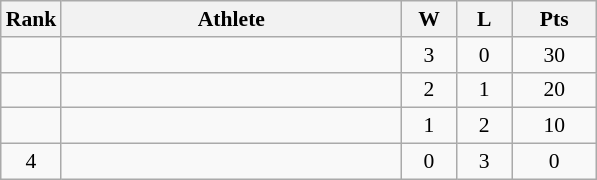<table class="wikitable" style="text-align: center; font-size:90% ">
<tr>
<th width="20">Rank</th>
<th width="220">Athlete</th>
<th width="30">W</th>
<th width="30">L</th>
<th width="50">Pts</th>
</tr>
<tr>
<td></td>
<td align=left><strong></strong></td>
<td>3</td>
<td>0</td>
<td>30</td>
</tr>
<tr>
<td></td>
<td align=left><strong></strong></td>
<td>2</td>
<td>1</td>
<td>20</td>
</tr>
<tr>
<td></td>
<td align=left><strong></strong></td>
<td>1</td>
<td>2</td>
<td>10</td>
</tr>
<tr>
<td>4</td>
<td align=left></td>
<td>0</td>
<td>3</td>
<td>0</td>
</tr>
</table>
